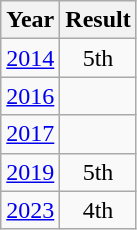<table class="wikitable" style="text-align:center">
<tr>
<th>Year</th>
<th>Result</th>
</tr>
<tr>
<td><a href='#'>2014</a></td>
<td>5th</td>
</tr>
<tr>
<td><a href='#'>2016</a></td>
<td></td>
</tr>
<tr>
<td><a href='#'>2017</a></td>
<td></td>
</tr>
<tr>
<td><a href='#'>2019</a></td>
<td>5th</td>
</tr>
<tr>
<td><a href='#'>2023</a></td>
<td>4th</td>
</tr>
</table>
